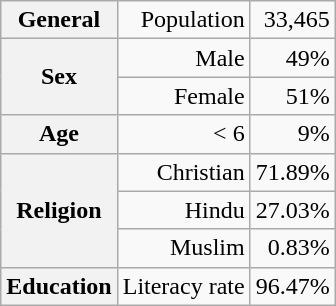<table class="wikitable" style="text-align:right">
<tr>
<th>General</th>
<td>Population</td>
<td>33,465</td>
</tr>
<tr>
<th rowspan="2">Sex</th>
<td>Male</td>
<td>49%</td>
</tr>
<tr>
<td>Female</td>
<td>51%</td>
</tr>
<tr>
<th>Age</th>
<td>< 6</td>
<td>9%</td>
</tr>
<tr>
<th rowspan="3">Religion</th>
<td>Christian</td>
<td>71.89%</td>
</tr>
<tr>
<td>Hindu</td>
<td>27.03%</td>
</tr>
<tr>
<td>Muslim</td>
<td>0.83%</td>
</tr>
<tr>
<th>Education</th>
<td>Literacy rate</td>
<td>96.47%</td>
</tr>
</table>
